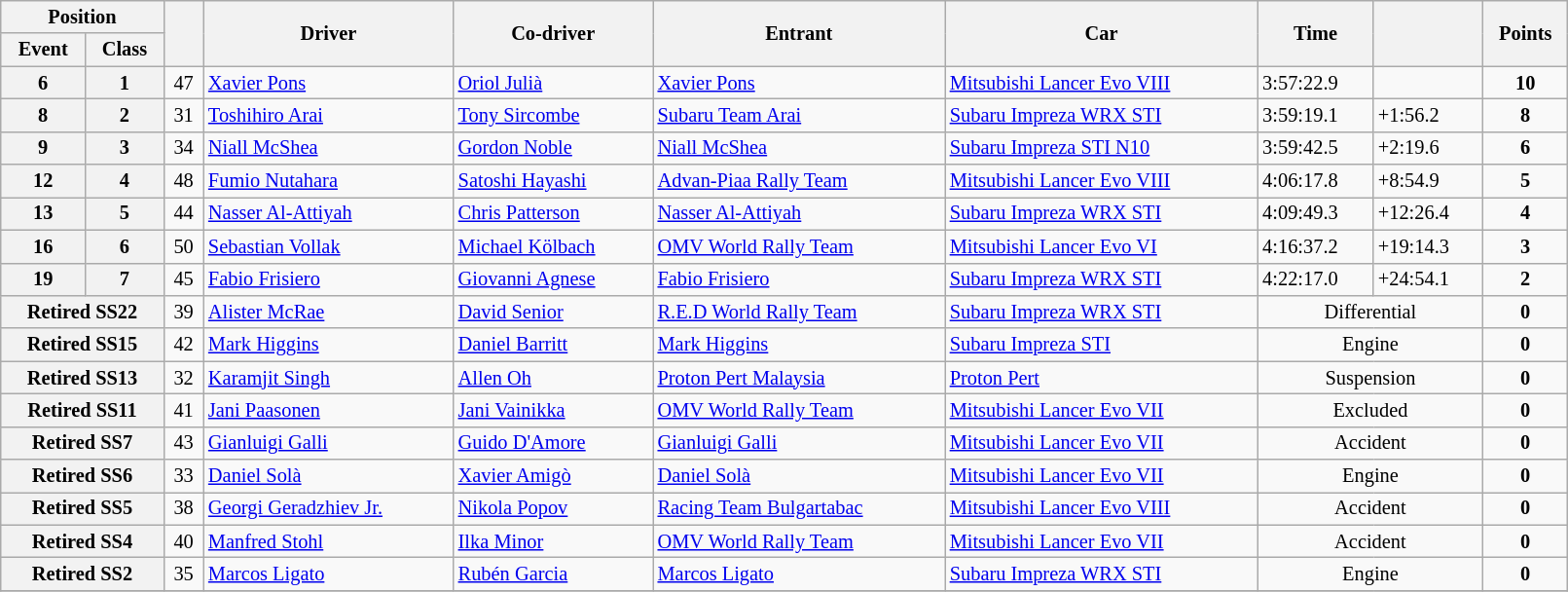<table class="wikitable" width=85% style="font-size: 85%;">
<tr>
<th colspan="2">Position</th>
<th rowspan="2"></th>
<th rowspan="2">Driver</th>
<th rowspan="2">Co-driver</th>
<th rowspan="2">Entrant</th>
<th rowspan="2">Car</th>
<th rowspan="2">Time</th>
<th rowspan="2"></th>
<th rowspan="2">Points</th>
</tr>
<tr>
<th>Event</th>
<th>Class</th>
</tr>
<tr>
<th>6</th>
<th>1</th>
<td align="center">47</td>
<td> <a href='#'>Xavier Pons</a></td>
<td> <a href='#'>Oriol Julià</a></td>
<td> <a href='#'>Xavier Pons</a></td>
<td><a href='#'>Mitsubishi Lancer Evo VIII</a></td>
<td>3:57:22.9</td>
<td></td>
<td align="center"><strong>10</strong></td>
</tr>
<tr>
<th>8</th>
<th>2</th>
<td align="center">31</td>
<td> <a href='#'>Toshihiro Arai</a></td>
<td> <a href='#'>Tony Sircombe</a></td>
<td> <a href='#'>Subaru Team Arai</a></td>
<td><a href='#'>Subaru Impreza WRX STI</a></td>
<td>3:59:19.1</td>
<td>+1:56.2</td>
<td align="center"><strong>8</strong></td>
</tr>
<tr>
<th>9</th>
<th>3</th>
<td align="center">34</td>
<td> <a href='#'>Niall McShea</a></td>
<td> <a href='#'>Gordon Noble</a></td>
<td> <a href='#'>Niall McShea</a></td>
<td><a href='#'>Subaru Impreza STI N10</a></td>
<td>3:59:42.5</td>
<td>+2:19.6</td>
<td align="center"><strong>6</strong></td>
</tr>
<tr>
<th>12</th>
<th>4</th>
<td align="center">48</td>
<td> <a href='#'>Fumio Nutahara</a></td>
<td> <a href='#'>Satoshi Hayashi</a></td>
<td> <a href='#'>Advan-Piaa Rally Team</a></td>
<td><a href='#'>Mitsubishi Lancer Evo VIII</a></td>
<td>4:06:17.8</td>
<td>+8:54.9</td>
<td align="center"><strong>5</strong></td>
</tr>
<tr>
<th>13</th>
<th>5</th>
<td align="center">44</td>
<td> <a href='#'>Nasser Al-Attiyah</a></td>
<td> <a href='#'>Chris Patterson</a></td>
<td> <a href='#'>Nasser Al-Attiyah</a></td>
<td><a href='#'>Subaru Impreza WRX STI</a></td>
<td>4:09:49.3</td>
<td>+12:26.4</td>
<td align="center"><strong>4</strong></td>
</tr>
<tr>
<th>16</th>
<th>6</th>
<td align="center">50</td>
<td> <a href='#'>Sebastian Vollak</a></td>
<td> <a href='#'>Michael Kölbach</a></td>
<td> <a href='#'>OMV World Rally Team</a></td>
<td><a href='#'>Mitsubishi Lancer Evo VI</a></td>
<td>4:16:37.2</td>
<td>+19:14.3</td>
<td align="center"><strong>3</strong></td>
</tr>
<tr>
<th>19</th>
<th>7</th>
<td align="center">45</td>
<td> <a href='#'>Fabio Frisiero</a></td>
<td> <a href='#'>Giovanni Agnese</a></td>
<td> <a href='#'>Fabio Frisiero</a></td>
<td><a href='#'>Subaru Impreza WRX STI</a></td>
<td>4:22:17.0</td>
<td>+24:54.1</td>
<td align="center"><strong>2</strong></td>
</tr>
<tr>
<th colspan="2">Retired SS22</th>
<td align="center">39</td>
<td> <a href='#'>Alister McRae</a></td>
<td> <a href='#'>David Senior</a></td>
<td> <a href='#'>R.E.D World Rally Team</a></td>
<td><a href='#'>Subaru Impreza WRX STI</a></td>
<td align="center" colspan="2">Differential</td>
<td align="center"><strong>0</strong></td>
</tr>
<tr>
<th colspan="2">Retired SS15</th>
<td align="center">42</td>
<td> <a href='#'>Mark Higgins</a></td>
<td> <a href='#'>Daniel Barritt</a></td>
<td> <a href='#'>Mark Higgins</a></td>
<td><a href='#'>Subaru Impreza STI</a></td>
<td align="center" colspan="2">Engine</td>
<td align="center"><strong>0</strong></td>
</tr>
<tr>
<th colspan="2">Retired SS13</th>
<td align="center">32</td>
<td> <a href='#'>Karamjit Singh</a></td>
<td> <a href='#'>Allen Oh</a></td>
<td> <a href='#'>Proton Pert Malaysia</a></td>
<td><a href='#'>Proton Pert</a></td>
<td align="center" colspan="2">Suspension</td>
<td align="center"><strong>0</strong></td>
</tr>
<tr>
<th colspan="2">Retired SS11</th>
<td align="center">41</td>
<td> <a href='#'>Jani Paasonen</a></td>
<td> <a href='#'>Jani Vainikka</a></td>
<td> <a href='#'>OMV World Rally Team</a></td>
<td><a href='#'>Mitsubishi Lancer Evo VII</a></td>
<td align="center" colspan="2">Excluded</td>
<td align="center"><strong>0</strong></td>
</tr>
<tr>
<th colspan="2">Retired SS7</th>
<td align="center">43</td>
<td> <a href='#'>Gianluigi Galli</a></td>
<td> <a href='#'>Guido D'Amore</a></td>
<td> <a href='#'>Gianluigi Galli</a></td>
<td><a href='#'>Mitsubishi Lancer Evo VII</a></td>
<td align="center" colspan="2">Accident</td>
<td align="center"><strong>0</strong></td>
</tr>
<tr>
<th colspan="2">Retired SS6</th>
<td align="center">33</td>
<td> <a href='#'>Daniel Solà</a></td>
<td> <a href='#'>Xavier Amigò</a></td>
<td> <a href='#'>Daniel Solà</a></td>
<td><a href='#'>Mitsubishi Lancer Evo VII</a></td>
<td align="center" colspan="2">Engine</td>
<td align="center"><strong>0</strong></td>
</tr>
<tr>
<th colspan="2">Retired SS5</th>
<td align="center">38</td>
<td> <a href='#'>Georgi Geradzhiev Jr.</a></td>
<td> <a href='#'>Nikola Popov</a></td>
<td> <a href='#'>Racing Team Bulgartabac</a></td>
<td><a href='#'>Mitsubishi Lancer Evo VIII</a></td>
<td align="center" colspan="2">Accident</td>
<td align="center"><strong>0</strong></td>
</tr>
<tr>
<th colspan="2">Retired SS4</th>
<td align="center">40</td>
<td> <a href='#'>Manfred Stohl</a></td>
<td> <a href='#'>Ilka Minor</a></td>
<td> <a href='#'>OMV World Rally Team</a></td>
<td><a href='#'>Mitsubishi Lancer Evo VII</a></td>
<td align="center" colspan="2">Accident</td>
<td align="center"><strong>0</strong></td>
</tr>
<tr>
<th colspan="2">Retired SS2</th>
<td align="center">35</td>
<td> <a href='#'>Marcos Ligato</a></td>
<td> <a href='#'>Rubén Garcia</a></td>
<td> <a href='#'>Marcos Ligato</a></td>
<td><a href='#'>Subaru Impreza WRX STI</a></td>
<td align="center" colspan="2">Engine</td>
<td align="center"><strong>0</strong></td>
</tr>
<tr>
</tr>
</table>
